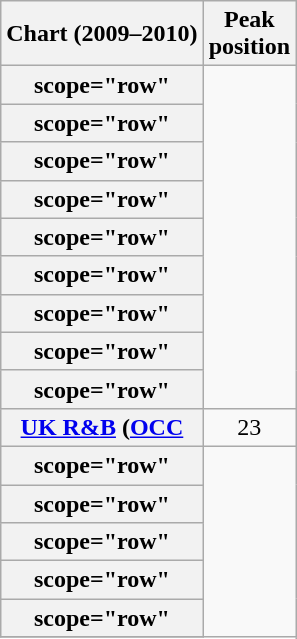<table class="wikitable sortable plainrowheaders" style="text-align:center">
<tr>
<th>Chart (2009–2010)</th>
<th>Peak<br>position</th>
</tr>
<tr>
<th>scope="row" </th>
</tr>
<tr>
<th>scope="row" </th>
</tr>
<tr>
<th>scope="row" </th>
</tr>
<tr>
<th>scope="row" </th>
</tr>
<tr>
<th>scope="row" </th>
</tr>
<tr>
<th>scope="row" </th>
</tr>
<tr>
<th>scope="row" </th>
</tr>
<tr>
<th>scope="row" </th>
</tr>
<tr>
<th>scope="row" </th>
</tr>
<tr>
<th scope="row"><a href='#'>UK R&B</a> (<a href='#'>OCC</a></th>
<td style="text-align:center;">23</td>
</tr>
<tr>
<th>scope="row" </th>
</tr>
<tr>
<th>scope="row" </th>
</tr>
<tr>
<th>scope="row" </th>
</tr>
<tr>
<th>scope="row" </th>
</tr>
<tr>
<th>scope="row" </th>
</tr>
<tr>
</tr>
</table>
